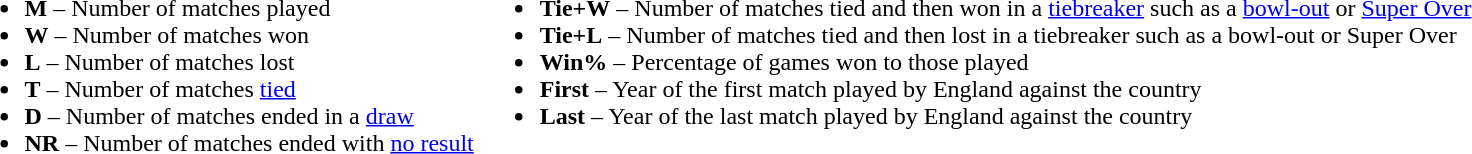<table>
<tr>
<td valign="top"><br><ul><li><strong>M</strong> – Number of matches played</li><li><strong>W</strong> – Number of matches won</li><li><strong>L</strong> – Number of matches lost</li><li><strong>T</strong> – Number of matches <a href='#'>tied</a></li><li><strong>D</strong> – Number of matches ended in a <a href='#'>draw</a></li><li><strong>NR</strong> – Number of matches ended with <a href='#'>no result</a></li></ul></td>
<td valign="top"><br><ul><li><strong>Tie+W</strong> – Number of matches tied and then won in a <a href='#'>tiebreaker</a> such as a <a href='#'>bowl-out</a> or <a href='#'>Super Over</a></li><li><strong>Tie+L</strong> – Number of matches tied and then lost in a tiebreaker such as a bowl-out or Super Over</li><li><strong>Win%</strong> – Percentage of games won to those played</li><li><strong>First</strong> – Year of the first match played by England against the country</li><li><strong>Last</strong> – Year of the last match played by England against the country</li></ul></td>
</tr>
</table>
